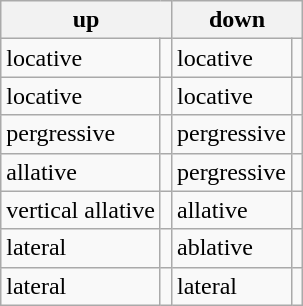<table class="wikitable">
<tr>
<th colspan=2>up</th>
<th colspan=2>down</th>
</tr>
<tr>
<td>locative</td>
<td></td>
<td>locative<br></td>
<td></td>
</tr>
<tr>
<td>locative</td>
<td></td>
<td>locative<br></td>
<td></td>
</tr>
<tr>
<td>pergressive</td>
<td></td>
<td>pergressive<br></td>
<td></td>
</tr>
<tr>
<td>allative<br></td>
<td></td>
<td>pergressive<br></td>
<td></td>
</tr>
<tr>
<td>vertical allative<br></td>
<td></td>
<td>allative<br></td>
<td></td>
</tr>
<tr>
<td>lateral</td>
<td></td>
<td>ablative<br></td>
<td></td>
</tr>
<tr>
<td>lateral</td>
<td></td>
<td>lateral<br></td>
<td></td>
</tr>
</table>
